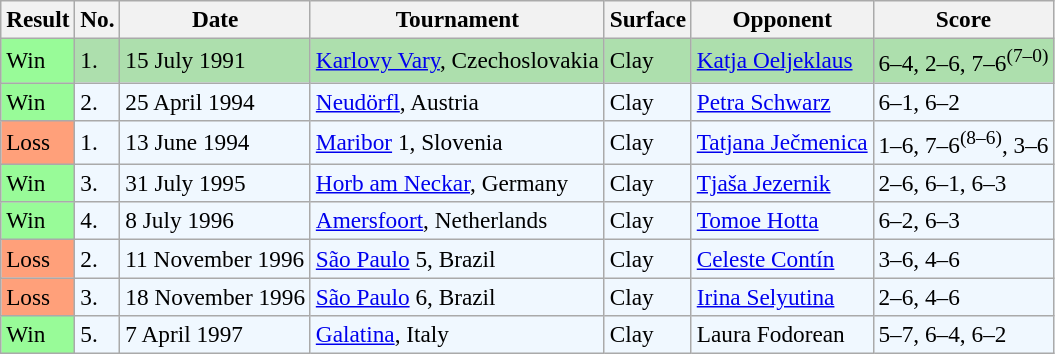<table class="sortable wikitable" style=font-size:97%>
<tr>
<th>Result</th>
<th>No.</th>
<th>Date</th>
<th>Tournament</th>
<th>Surface</th>
<th>Opponent</th>
<th>Score</th>
</tr>
<tr style="background:#addfad;">
<td style="background:#98fb98;">Win</td>
<td>1.</td>
<td>15 July 1991</td>
<td><a href='#'>Karlovy Vary</a>, Czechoslovakia</td>
<td>Clay</td>
<td> <a href='#'>Katja Oeljeklaus</a></td>
<td>6–4, 2–6, 7–6<sup>(7–0)</sup></td>
</tr>
<tr style="background:#f0f8ff;">
<td style="background:#98fb98;">Win</td>
<td>2.</td>
<td>25 April 1994</td>
<td><a href='#'>Neudörfl</a>, Austria</td>
<td>Clay</td>
<td> <a href='#'>Petra Schwarz</a></td>
<td>6–1, 6–2</td>
</tr>
<tr style="background:#f0f8ff;">
<td style="background:#ffa07a;">Loss</td>
<td>1.</td>
<td>13 June 1994</td>
<td><a href='#'>Maribor</a> 1, Slovenia</td>
<td>Clay</td>
<td> <a href='#'>Tatjana Ječmenica</a></td>
<td>1–6, 7–6<sup>(8–6)</sup>, 3–6</td>
</tr>
<tr style="background:#f0f8ff;">
<td style="background:#98fb98;">Win</td>
<td>3.</td>
<td>31 July 1995</td>
<td><a href='#'>Horb am Neckar</a>, Germany</td>
<td>Clay</td>
<td> <a href='#'>Tjaša Jezernik</a></td>
<td>2–6, 6–1, 6–3</td>
</tr>
<tr style="background:#f0f8ff;">
<td style="background:#98fb98;">Win</td>
<td>4.</td>
<td>8 July 1996</td>
<td><a href='#'>Amersfoort</a>, Netherlands</td>
<td>Clay</td>
<td> <a href='#'>Tomoe Hotta</a></td>
<td>6–2, 6–3</td>
</tr>
<tr style="background:#f0f8ff;">
<td style="background:#ffa07a;">Loss</td>
<td>2.</td>
<td>11 November 1996</td>
<td><a href='#'>São Paulo</a> 5, Brazil</td>
<td>Clay</td>
<td> <a href='#'>Celeste Contín</a></td>
<td>3–6, 4–6</td>
</tr>
<tr style="background:#f0f8ff;">
<td style="background:#ffa07a;">Loss</td>
<td>3.</td>
<td>18 November 1996</td>
<td><a href='#'>São Paulo</a> 6, Brazil</td>
<td>Clay</td>
<td> <a href='#'>Irina Selyutina</a></td>
<td>2–6, 4–6</td>
</tr>
<tr style="background:#f0f8ff;">
<td style="background:#98fb98;">Win</td>
<td>5.</td>
<td>7 April 1997</td>
<td><a href='#'>Galatina</a>, Italy</td>
<td>Clay</td>
<td> Laura Fodorean</td>
<td>5–7, 6–4, 6–2</td>
</tr>
</table>
